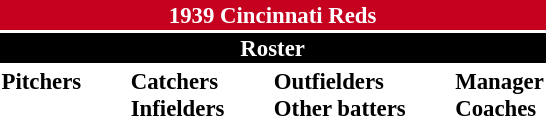<table class="toccolours" style="font-size: 95%;">
<tr>
<th colspan="10" style="background-color: #c6011f; color: white; text-align: center;">1939 Cincinnati Reds</th>
</tr>
<tr>
<td colspan="10" style="background-color: black; color: white; text-align: center;"><strong>Roster</strong></td>
</tr>
<tr>
<td valign="top"><strong>Pitchers</strong><br>














</td>
<td width="25px"></td>
<td valign="top"><strong>Catchers</strong><br>


<strong>Infielders</strong>







</td>
<td width="25px"></td>
<td valign="top"><strong>Outfielders</strong><br>









<strong>Other batters</strong>
</td>
<td width="25px"></td>
<td valign="top"><strong>Manager</strong><br>
<strong>Coaches</strong>

</td>
</tr>
</table>
